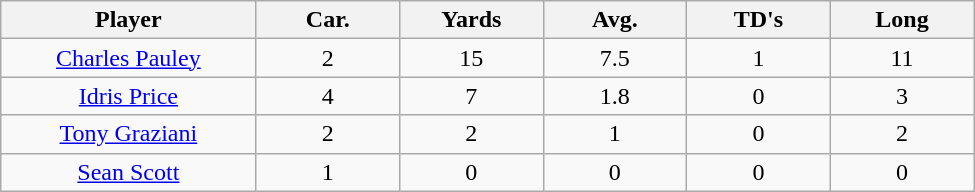<table class="wikitable sortable">
<tr>
<th bgcolor="#DDDDFF" width="16%">Player</th>
<th bgcolor="#DDDDFF" width="9%">Car.</th>
<th bgcolor="#DDDDFF" width="9%">Yards</th>
<th bgcolor="#DDDDFF" width="9%">Avg.</th>
<th bgcolor="#DDDDFF" width="9%">TD's</th>
<th bgcolor="#DDDDFF" width="9%">Long</th>
</tr>
<tr align="center">
<td><a href='#'>Charles Pauley</a></td>
<td>2</td>
<td>15</td>
<td>7.5</td>
<td>1</td>
<td>11</td>
</tr>
<tr align="center">
<td><a href='#'>Idris Price</a></td>
<td>4</td>
<td>7</td>
<td>1.8</td>
<td>0</td>
<td>3</td>
</tr>
<tr align="center">
<td><a href='#'>Tony Graziani</a></td>
<td>2</td>
<td>2</td>
<td>1</td>
<td>0</td>
<td>2</td>
</tr>
<tr align="center">
<td><a href='#'>Sean Scott</a></td>
<td>1</td>
<td>0</td>
<td>0</td>
<td>0</td>
<td>0</td>
</tr>
</table>
